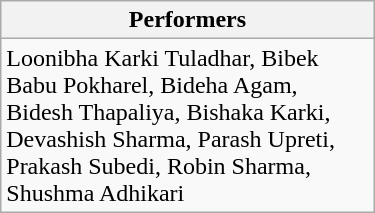<table class="wikitable" style="width:250px" align=left>
<tr>
<th>Performers</th>
</tr>
<tr>
<td>Loonibha Karki Tuladhar, Bibek Babu Pokharel, Bideha Agam, Bidesh Thapaliya, Bishaka Karki, Devashish Sharma, Parash Upreti, Prakash Subedi, Robin Sharma, Shushma Adhikari</td>
</tr>
</table>
